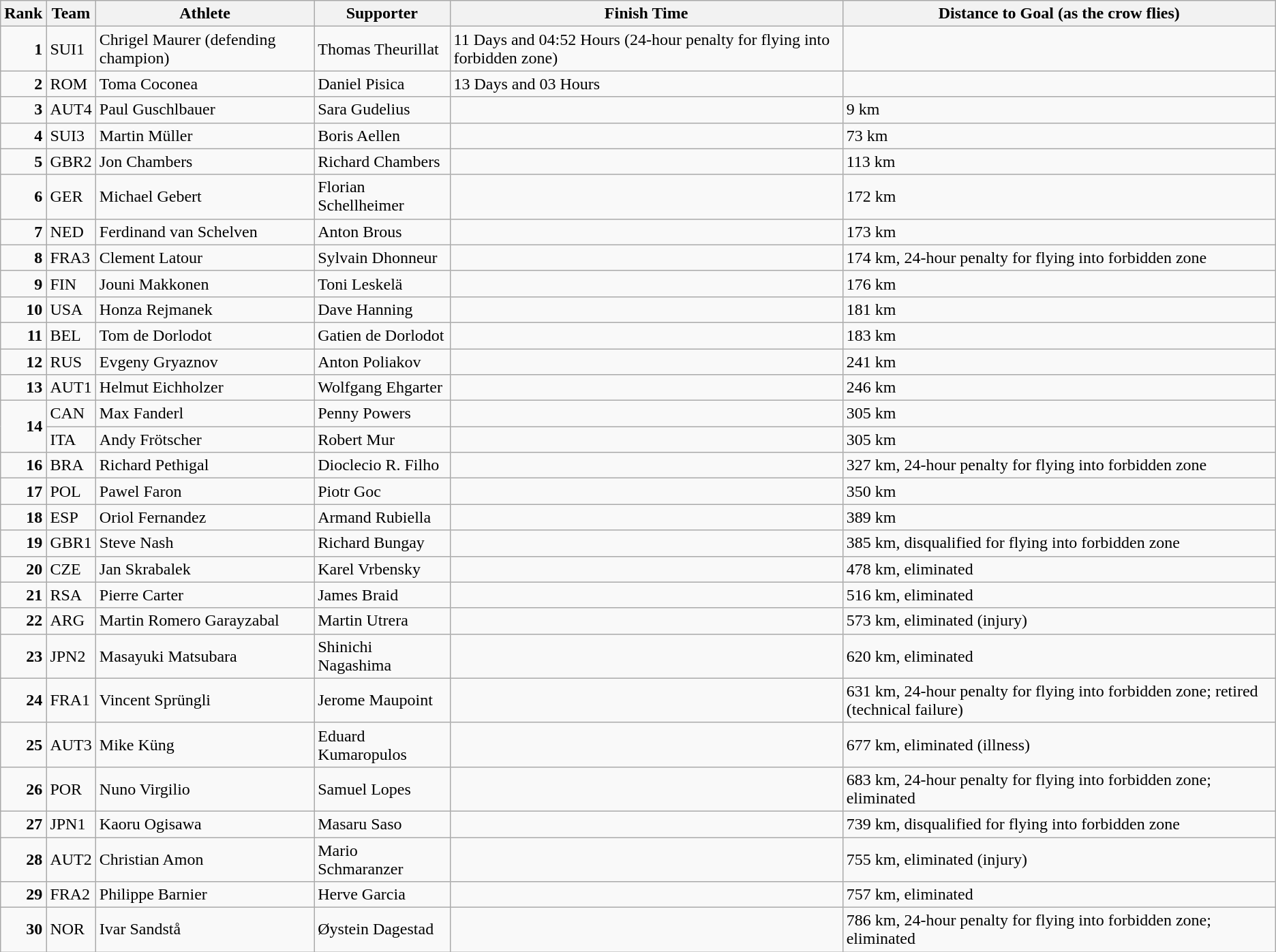<table class="wikitable">
<tr>
<th bgcolor="#EEEEEE" align="left">Rank</th>
<th bgcolor="#EEEEEE" align="left">Team</th>
<th bgcolor="#EEEEEE" align="left">Athlete</th>
<th bgcolor="#EEEEEE" align="left">Supporter</th>
<th bgcolor="#EEEEEE" align="left">Finish Time</th>
<th bgcolor="#EEEEEE" align="left">Distance to Goal (as the crow flies)</th>
</tr>
<tr>
<td align="right"><strong>1</strong></td>
<td>SUI1</td>
<td> Chrigel Maurer (defending champion)</td>
<td> Thomas Theurillat</td>
<td>11 Days and 04:52 Hours (24-hour penalty for flying into forbidden zone)</td>
<td></td>
</tr>
<tr>
<td align="right"><strong>2</strong></td>
<td>ROM</td>
<td> Toma Coconea</td>
<td> Daniel Pisica</td>
<td>13 Days and 03 Hours</td>
<td></td>
</tr>
<tr>
<td align="right"><strong>3</strong></td>
<td>AUT4</td>
<td> Paul Guschlbauer</td>
<td> Sara Gudelius</td>
<td></td>
<td>9 km</td>
</tr>
<tr>
<td align="right"><strong>4</strong></td>
<td>SUI3</td>
<td> Martin Müller</td>
<td> Boris Aellen</td>
<td></td>
<td>73 km</td>
</tr>
<tr>
<td align="right"><strong>5</strong></td>
<td>GBR2</td>
<td> Jon Chambers</td>
<td> Richard Chambers</td>
<td></td>
<td>113 km</td>
</tr>
<tr>
<td align="right"><strong>6</strong></td>
<td>GER</td>
<td> Michael Gebert</td>
<td> Florian Schellheimer</td>
<td></td>
<td>172 km</td>
</tr>
<tr>
<td align="right"><strong>7</strong></td>
<td>NED</td>
<td> Ferdinand van Schelven</td>
<td> Anton Brous</td>
<td></td>
<td>173 km</td>
</tr>
<tr>
<td align="right"><strong>8</strong></td>
<td>FRA3</td>
<td> Clement Latour</td>
<td> Sylvain Dhonneur</td>
<td></td>
<td>174 km, 24-hour penalty for flying into forbidden zone</td>
</tr>
<tr>
<td align="right"><strong>9</strong></td>
<td>FIN</td>
<td> Jouni Makkonen</td>
<td> Toni Leskelä</td>
<td></td>
<td>176 km</td>
</tr>
<tr>
<td align="right"><strong>10</strong></td>
<td>USA</td>
<td> Honza Rejmanek</td>
<td> Dave Hanning</td>
<td></td>
<td>181 km</td>
</tr>
<tr>
<td align="right"><strong>11</strong></td>
<td>BEL</td>
<td> Tom de Dorlodot</td>
<td> Gatien de Dorlodot</td>
<td></td>
<td>183 km</td>
</tr>
<tr>
<td align="right"><strong>12</strong></td>
<td>RUS</td>
<td> Evgeny Gryaznov</td>
<td> Anton Poliakov</td>
<td></td>
<td>241 km</td>
</tr>
<tr>
<td align="right"><strong>13</strong></td>
<td>AUT1</td>
<td> Helmut Eichholzer</td>
<td> Wolfgang Ehgarter</td>
<td></td>
<td>246 km</td>
</tr>
<tr>
<td align="right" rowspan=2"><strong>14</strong></td>
<td>CAN</td>
<td> Max Fanderl</td>
<td> Penny Powers</td>
<td></td>
<td>305 km</td>
</tr>
<tr>
<td>ITA</td>
<td> Andy Frötscher</td>
<td> Robert Mur</td>
<td></td>
<td>305 km</td>
</tr>
<tr>
<td align="right"><strong>16</strong></td>
<td>BRA</td>
<td> Richard Pethigal</td>
<td> Dioclecio R. Filho</td>
<td></td>
<td>327 km, 24-hour penalty for flying into forbidden zone</td>
</tr>
<tr>
<td align="right"><strong>17</strong></td>
<td>POL</td>
<td> Pawel Faron</td>
<td> Piotr Goc</td>
<td></td>
<td>350 km</td>
</tr>
<tr>
<td align="right"><strong>18</strong></td>
<td>ESP</td>
<td> Oriol Fernandez</td>
<td> Armand Rubiella</td>
<td></td>
<td>389 km</td>
</tr>
<tr>
<td align="right"><strong>19</strong></td>
<td>GBR1</td>
<td> Steve Nash</td>
<td> Richard Bungay</td>
<td></td>
<td>385 km, disqualified for flying into forbidden zone</td>
</tr>
<tr>
<td align="right"><strong>20</strong></td>
<td>CZE</td>
<td> Jan Skrabalek</td>
<td> Karel Vrbensky</td>
<td></td>
<td>478 km, eliminated</td>
</tr>
<tr>
<td align="right"><strong>21</strong></td>
<td>RSA</td>
<td> Pierre Carter</td>
<td> James Braid</td>
<td></td>
<td>516 km, eliminated</td>
</tr>
<tr>
<td align="right"><strong>22</strong></td>
<td>ARG</td>
<td> Martin Romero Garayzabal</td>
<td> Martin Utrera</td>
<td></td>
<td>573 km, eliminated (injury)</td>
</tr>
<tr>
<td align="right"><strong>23</strong></td>
<td>JPN2</td>
<td> Masayuki Matsubara</td>
<td> Shinichi Nagashima</td>
<td></td>
<td>620 km, eliminated</td>
</tr>
<tr>
<td align="right"><strong>24</strong></td>
<td>FRA1</td>
<td> Vincent Sprüngli</td>
<td> Jerome Maupoint</td>
<td></td>
<td>631 km, 24-hour penalty for flying into forbidden zone; retired (technical failure)</td>
</tr>
<tr>
<td align="right"><strong>25</strong></td>
<td>AUT3</td>
<td> Mike Küng</td>
<td> Eduard Kumaropulos</td>
<td></td>
<td>677 km, eliminated (illness)</td>
</tr>
<tr>
<td align="right"><strong>26</strong></td>
<td>POR</td>
<td> Nuno Virgilio</td>
<td> Samuel Lopes</td>
<td></td>
<td>683 km, 24-hour penalty for flying into forbidden zone; eliminated</td>
</tr>
<tr>
<td align="right"><strong>27</strong></td>
<td>JPN1</td>
<td> Kaoru Ogisawa</td>
<td> Masaru Saso</td>
<td></td>
<td>739 km, disqualified for flying into forbidden zone</td>
</tr>
<tr>
<td align="right"><strong>28</strong></td>
<td>AUT2</td>
<td> Christian Amon</td>
<td> Mario Schmaranzer</td>
<td></td>
<td>755 km, eliminated (injury)</td>
</tr>
<tr>
<td align="right"><strong>29</strong></td>
<td>FRA2</td>
<td> Philippe Barnier</td>
<td> Herve Garcia</td>
<td></td>
<td>757 km, eliminated</td>
</tr>
<tr>
<td align="right"><strong>30</strong></td>
<td>NOR</td>
<td> Ivar Sandstå</td>
<td> Øystein Dagestad</td>
<td></td>
<td>786 km, 24-hour penalty for flying into forbidden zone; eliminated</td>
</tr>
</table>
